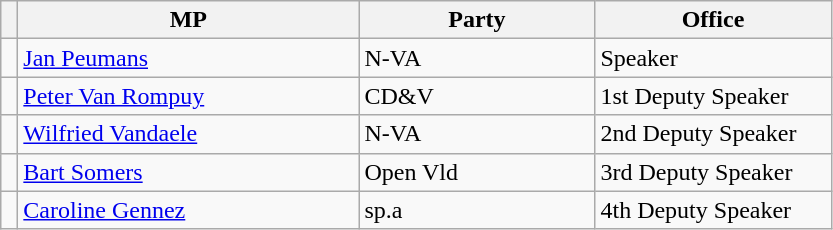<table class="sortable wikitable">
<tr>
<th class="unsortable"> </th>
<th style="width:220px;">MP</th>
<th style="width:150px;">Party</th>
<th style="width:150px;">Office</th>
</tr>
<tr>
<td></td>
<td><a href='#'>Jan Peumans</a></td>
<td>N-VA</td>
<td>Speaker</td>
</tr>
<tr>
<td></td>
<td><a href='#'>Peter Van Rompuy</a></td>
<td>CD&V</td>
<td>1st Deputy Speaker</td>
</tr>
<tr>
<td></td>
<td><a href='#'>Wilfried Vandaele</a></td>
<td>N-VA</td>
<td>2nd Deputy Speaker</td>
</tr>
<tr>
<td></td>
<td><a href='#'>Bart Somers</a></td>
<td>Open Vld</td>
<td>3rd Deputy Speaker</td>
</tr>
<tr>
<td></td>
<td><a href='#'>Caroline Gennez</a></td>
<td>sp.a</td>
<td>4th Deputy Speaker</td>
</tr>
</table>
